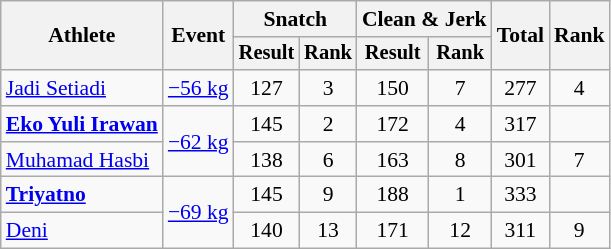<table class="wikitable" style="font-size:90%">
<tr>
<th rowspan="2">Athlete</th>
<th rowspan="2">Event</th>
<th colspan="2">Snatch</th>
<th colspan="2">Clean & Jerk</th>
<th rowspan="2">Total</th>
<th rowspan="2">Rank</th>
</tr>
<tr style="font-size:95%">
<th>Result</th>
<th>Rank</th>
<th>Result</th>
<th>Rank</th>
</tr>
<tr align=center>
<td align=left><a href='#'>Jadi Setiadi</a></td>
<td align=left><a href='#'>−56 kg</a></td>
<td>127</td>
<td>3</td>
<td>150</td>
<td>7</td>
<td>277</td>
<td>4</td>
</tr>
<tr align=center>
<td align=left><strong><a href='#'>Eko Yuli Irawan</a></strong></td>
<td align=left rowspan=2><a href='#'>−62 kg</a></td>
<td>145</td>
<td>2</td>
<td>172</td>
<td>4</td>
<td>317</td>
<td></td>
</tr>
<tr align=center>
<td align=left><a href='#'>Muhamad Hasbi</a></td>
<td>138</td>
<td>6</td>
<td>163</td>
<td>8</td>
<td>301</td>
<td>7</td>
</tr>
<tr align=center>
<td align=left><strong><a href='#'>Triyatno</a></strong></td>
<td align=left rowspan=2><a href='#'>−69 kg</a></td>
<td>145</td>
<td>9</td>
<td>188</td>
<td>1</td>
<td>333</td>
<td></td>
</tr>
<tr align=center>
<td align=left><a href='#'>Deni</a></td>
<td>140</td>
<td>13</td>
<td>171</td>
<td>12</td>
<td>311</td>
<td>9</td>
</tr>
</table>
